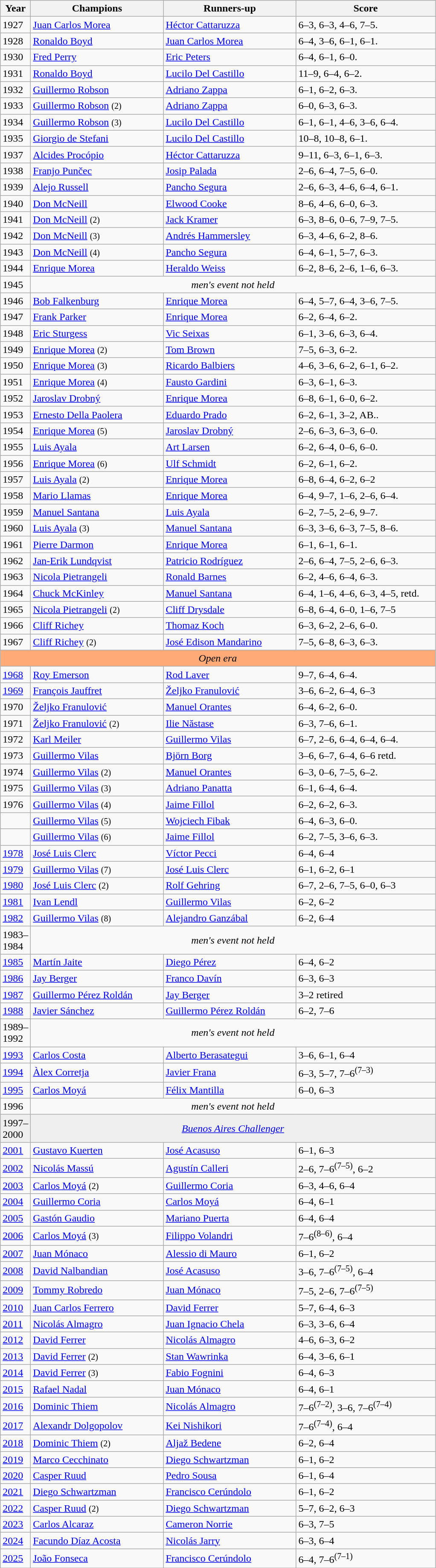<table class=wikitable>
<tr>
<th style="width:40px">Year</th>
<th style="width:200px">Champions</th>
<th style="width:200px">Runners-up</th>
<th style="width:210px" class="unsortable">Score</th>
</tr>
<tr>
<td>1927</td>
<td> <a href='#'>Juan Carlos Morea</a></td>
<td> <a href='#'>Héctor Cattaruzza</a></td>
<td>6–3, 6–3, 4–6, 7–5.</td>
</tr>
<tr>
<td>1928</td>
<td> <a href='#'>Ronaldo Boyd</a></td>
<td> <a href='#'>Juan Carlos Morea</a></td>
<td>6–4, 3–6, 6–1, 6–1.</td>
</tr>
<tr>
<td>1930</td>
<td> <a href='#'>Fred Perry</a></td>
<td> <a href='#'>Eric Peters</a></td>
<td>6–4, 6–1, 6–0.</td>
</tr>
<tr>
<td>1931</td>
<td> <a href='#'>Ronaldo Boyd</a></td>
<td> <a href='#'>Lucilo Del Castillo</a></td>
<td>11–9, 6–4, 6–2.</td>
</tr>
<tr>
<td>1932</td>
<td> <a href='#'>Guillermo Robson</a></td>
<td> <a href='#'>Adriano Zappa</a></td>
<td>6–1, 6–2, 6–3.</td>
</tr>
<tr>
<td>1933</td>
<td> <a href='#'>Guillermo Robson</a> <small>(2)</small></td>
<td> <a href='#'>Adriano Zappa</a></td>
<td>6–0, 6–3, 6–3.</td>
</tr>
<tr>
<td>1934</td>
<td> <a href='#'>Guillermo Robson</a> <small>(3)</small></td>
<td> <a href='#'>Lucilo Del Castillo</a></td>
<td>6–1, 6–1, 4–6, 3–6, 6–4.</td>
</tr>
<tr>
<td>1935</td>
<td> <a href='#'>Giorgio de Stefani</a></td>
<td> <a href='#'>Lucilo Del Castillo</a></td>
<td>10–8, 10–8, 6–1.</td>
</tr>
<tr>
<td>1937</td>
<td> <a href='#'>Alcides Procópio</a></td>
<td> <a href='#'>Héctor Cattaruzza</a></td>
<td>9–11, 6–3, 6–1, 6–3.</td>
</tr>
<tr>
<td>1938</td>
<td> <a href='#'>Franjo Punčec</a></td>
<td> <a href='#'>Josip Palada</a></td>
<td>2–6, 6–4, 7–5, 6–0.</td>
</tr>
<tr>
<td>1939</td>
<td> <a href='#'>Alejo Russell</a></td>
<td> <a href='#'>Pancho Segura</a></td>
<td>2–6, 6–3, 4–6, 6–4, 6–1.</td>
</tr>
<tr>
<td>1940</td>
<td> <a href='#'>Don McNeill</a></td>
<td> <a href='#'>Elwood Cooke</a></td>
<td>8–6, 4–6, 6–0, 6–3.</td>
</tr>
<tr>
<td>1941</td>
<td> <a href='#'>Don McNeill</a> <small>(2)</small></td>
<td> <a href='#'>Jack Kramer</a></td>
<td>6–3, 8–6, 0–6, 7–9, 7–5.</td>
</tr>
<tr>
<td>1942</td>
<td> <a href='#'>Don McNeill</a> <small>(3)</small></td>
<td> <a href='#'>Andrés Hammersley</a></td>
<td>6–3, 4–6, 6–2, 8–6.</td>
</tr>
<tr>
<td>1943</td>
<td> <a href='#'>Don McNeill</a> <small>(4)</small></td>
<td> <a href='#'>Pancho Segura</a></td>
<td>6–4, 6–1, 5–7, 6–3.</td>
</tr>
<tr>
<td>1944</td>
<td> <a href='#'>Enrique Morea</a></td>
<td> <a href='#'>Heraldo Weiss</a></td>
<td>6–2, 8–6, 2–6, 1–6, 6–3.</td>
</tr>
<tr>
<td>1945</td>
<td colspan=4 align=center><em>men's event not held</em></td>
</tr>
<tr>
<td>1946</td>
<td> <a href='#'>Bob Falkenburg</a></td>
<td> <a href='#'>Enrique Morea</a></td>
<td>6–4, 5–7, 6–4, 3–6, 7–5.</td>
</tr>
<tr>
<td>1947</td>
<td> <a href='#'>Frank Parker</a></td>
<td> <a href='#'>Enrique Morea</a></td>
<td>6–2, 6–4, 6–2.</td>
</tr>
<tr>
<td>1948</td>
<td> <a href='#'>Eric Sturgess</a></td>
<td> <a href='#'>Vic Seixas</a></td>
<td>6–1, 3–6, 6–3, 6–4.</td>
</tr>
<tr>
<td>1949</td>
<td> <a href='#'>Enrique Morea</a> <small>(2)</small></td>
<td> <a href='#'>Tom Brown</a></td>
<td>7–5, 6–3, 6–2.</td>
</tr>
<tr>
<td>1950</td>
<td> <a href='#'>Enrique Morea</a> <small>(3)</small></td>
<td> <a href='#'>Ricardo Balbiers</a></td>
<td>4–6, 3–6, 6–2, 6–1, 6–2.</td>
</tr>
<tr>
<td>1951</td>
<td> <a href='#'>Enrique Morea</a> <small>(4)</small></td>
<td> <a href='#'>Fausto Gardini</a></td>
<td>6–3, 6–1, 6–3.</td>
</tr>
<tr>
<td>1952</td>
<td> <a href='#'>Jaroslav Drobný</a></td>
<td> <a href='#'>Enrique Morea</a></td>
<td>6–8, 6–1, 6–0, 6–2.</td>
</tr>
<tr>
<td>1953</td>
<td> <a href='#'>Ernesto Della Paolera</a></td>
<td> <a href='#'>Eduardo Prado</a></td>
<td>6–2, 6–1, 3–2, AB..</td>
</tr>
<tr>
<td>1954</td>
<td> <a href='#'>Enrique Morea</a> <small>(5)</small></td>
<td> <a href='#'>Jaroslav Drobný</a></td>
<td>2–6, 6–3, 6–3, 6–0.</td>
</tr>
<tr>
<td>1955</td>
<td> <a href='#'>Luis Ayala</a></td>
<td> <a href='#'>Art Larsen</a></td>
<td>6–2, 6–4, 0–6, 6–0.</td>
</tr>
<tr>
<td>1956</td>
<td> <a href='#'>Enrique Morea</a> <small>(6)</small></td>
<td> <a href='#'>Ulf Schmidt</a></td>
<td>6–2, 6–1, 6–2.</td>
</tr>
<tr>
<td>1957</td>
<td> <a href='#'>Luis Ayala</a> <small>(2)</small></td>
<td> <a href='#'>Enrique Morea</a></td>
<td>6–8, 6–4, 6–2, 6–2</td>
</tr>
<tr>
<td>1958</td>
<td> <a href='#'>Mario Llamas</a></td>
<td> <a href='#'>Enrique Morea</a></td>
<td>6–4, 9–7, 1–6, 2–6, 6–4.</td>
</tr>
<tr>
<td>1959</td>
<td> <a href='#'>Manuel Santana</a></td>
<td> <a href='#'>Luis Ayala</a></td>
<td>6–2, 7–5, 2–6, 9–7.</td>
</tr>
<tr>
<td>1960</td>
<td> <a href='#'>Luis Ayala</a> <small>(3)</small></td>
<td> <a href='#'>Manuel Santana</a></td>
<td>6–3, 3–6, 6–3, 7–5, 8–6.</td>
</tr>
<tr>
<td>1961</td>
<td> <a href='#'>Pierre Darmon</a></td>
<td> <a href='#'>Enrique Morea</a></td>
<td>6–1, 6–1, 6–1.</td>
</tr>
<tr>
<td>1962</td>
<td> <a href='#'>Jan-Erik Lundqvist</a></td>
<td> <a href='#'>Patricio Rodríguez</a></td>
<td>2–6, 6–4, 7–5, 2–6, 6–3.</td>
</tr>
<tr>
<td>1963</td>
<td> <a href='#'>Nicola Pietrangeli</a></td>
<td> <a href='#'>Ronald Barnes</a></td>
<td>6–2, 4–6, 6–4, 6–3.</td>
</tr>
<tr>
<td>1964</td>
<td> <a href='#'>Chuck McKinley</a></td>
<td> <a href='#'>Manuel Santana</a></td>
<td>6–4, 1–6, 4–6, 6–3, 4–5, retd.</td>
</tr>
<tr>
<td>1965</td>
<td> <a href='#'>Nicola Pietrangeli</a> <small>(2)</small></td>
<td> <a href='#'>Cliff Drysdale</a></td>
<td>6–8, 6–4, 6–0, 1–6, 7–5</td>
</tr>
<tr>
<td>1966</td>
<td> <a href='#'>Cliff Richey</a></td>
<td> <a href='#'>Thomaz Koch</a></td>
<td>6–3, 6–2, 2–6, 6–0.</td>
</tr>
<tr>
<td>1967</td>
<td> <a href='#'>Cliff Richey</a> <small>(2)</small></td>
<td> <a href='#'>José Edison Mandarino</a></td>
<td>7–5, 6–8, 6–3, 6–3.</td>
</tr>
<tr style=background-color:#ffaa77>
<td colspan=4 align=center><em>Open era </em></td>
</tr>
<tr>
<td><a href='#'>1968</a></td>
<td> <a href='#'>Roy Emerson</a></td>
<td> <a href='#'>Rod Laver</a></td>
<td>9–7, 6–4, 6–4.</td>
</tr>
<tr>
<td><a href='#'>1969</a></td>
<td> <a href='#'>François Jauffret</a></td>
<td> <a href='#'>Željko Franulović</a></td>
<td>3–6, 6–2, 6–4, 6–3</td>
</tr>
<tr>
<td>1970</td>
<td> <a href='#'>Željko Franulović</a></td>
<td> <a href='#'>Manuel Orantes</a></td>
<td>6–4, 6–2, 6–0.</td>
</tr>
<tr>
<td>1971</td>
<td> <a href='#'>Željko Franulović</a> <small>(2)</small></td>
<td> <a href='#'>Ilie Năstase</a></td>
<td>6–3, 7–6, 6–1.</td>
</tr>
<tr>
<td>1972</td>
<td> <a href='#'>Karl Meiler</a></td>
<td> <a href='#'>Guillermo Vilas</a></td>
<td>6–7, 2–6, 6–4, 6–4, 6–4.</td>
</tr>
<tr>
<td>1973</td>
<td> <a href='#'>Guillermo Vilas</a></td>
<td> <a href='#'>Björn Borg</a></td>
<td>3–6, 6–7, 6–4, 6–6 retd.</td>
</tr>
<tr>
<td>1974</td>
<td> <a href='#'>Guillermo Vilas</a> <small>(2)</small></td>
<td> <a href='#'>Manuel Orantes</a></td>
<td>6–3, 0–6, 7–5, 6–2.</td>
</tr>
<tr>
<td>1975</td>
<td> <a href='#'>Guillermo Vilas</a> <small>(3)</small></td>
<td> <a href='#'>Adriano Panatta</a></td>
<td>6–1, 6–4, 6–4.</td>
</tr>
<tr>
<td>1976</td>
<td> <a href='#'>Guillermo Vilas</a> <small>(4)</small></td>
<td> <a href='#'>Jaime Fillol</a></td>
<td>6–2, 6–2, 6–3.</td>
</tr>
<tr>
<td></td>
<td> <a href='#'>Guillermo Vilas</a> <small>(5)</small></td>
<td> <a href='#'>Wojciech Fibak</a></td>
<td>6–4, 6–3, 6–0.</td>
</tr>
<tr>
<td></td>
<td> <a href='#'>Guillermo Vilas</a> <small>(6)</small></td>
<td> <a href='#'>Jaime Fillol</a></td>
<td>6–2, 7–5, 3–6, 6–3.</td>
</tr>
<tr>
<td><a href='#'>1978</a></td>
<td> <a href='#'>José Luis Clerc</a></td>
<td> <a href='#'>Víctor Pecci</a></td>
<td>6–4, 6–4</td>
</tr>
<tr>
<td><a href='#'>1979</a></td>
<td> <a href='#'>Guillermo Vilas</a> <small>(7)</small></td>
<td> <a href='#'>José Luis Clerc</a></td>
<td>6–1, 6–2, 6–1</td>
</tr>
<tr>
<td><a href='#'>1980</a></td>
<td> <a href='#'>José Luis Clerc</a> <small>(2)</small></td>
<td> <a href='#'>Rolf Gehring</a></td>
<td>6–7, 2–6, 7–5, 6–0, 6–3</td>
</tr>
<tr>
<td><a href='#'>1981</a></td>
<td> <a href='#'>Ivan Lendl</a></td>
<td> <a href='#'>Guillermo Vilas</a></td>
<td>6–2, 6–2</td>
</tr>
<tr>
<td><a href='#'>1982</a></td>
<td> <a href='#'>Guillermo Vilas</a> <small>(8)</small></td>
<td> <a href='#'>Alejandro Ganzábal</a></td>
<td>6–2, 6–4</td>
</tr>
<tr>
<td>1983–1984</td>
<td colspan=4 align=center><em>men's event not held</em></td>
</tr>
<tr>
<td><a href='#'>1985</a></td>
<td> <a href='#'>Martín Jaite</a></td>
<td> <a href='#'>Diego Pérez</a></td>
<td>6–4, 6–2</td>
</tr>
<tr>
<td><a href='#'>1986</a></td>
<td> <a href='#'>Jay Berger</a></td>
<td> <a href='#'>Franco Davín</a></td>
<td>6–3, 6–3</td>
</tr>
<tr>
<td><a href='#'>1987</a></td>
<td> <a href='#'>Guillermo Pérez Roldán</a></td>
<td> <a href='#'>Jay Berger</a></td>
<td>3–2 retired</td>
</tr>
<tr>
<td><a href='#'>1988</a></td>
<td> <a href='#'>Javier Sánchez</a></td>
<td> <a href='#'>Guillermo Pérez Roldán</a></td>
<td>6–2, 7–6</td>
</tr>
<tr>
<td>1989–1992</td>
<td colspan=4 align=center><em>men's event not held</em></td>
</tr>
<tr>
<td><a href='#'>1993</a></td>
<td> <a href='#'>Carlos Costa</a></td>
<td> <a href='#'>Alberto Berasategui</a></td>
<td>3–6, 6–1, 6–4</td>
</tr>
<tr>
<td><a href='#'>1994</a></td>
<td> <a href='#'>Àlex Corretja</a></td>
<td> <a href='#'>Javier Frana</a></td>
<td>6–3, 5–7, 7–6<sup>(7–3)</sup></td>
</tr>
<tr>
<td><a href='#'>1995</a></td>
<td> <a href='#'>Carlos Moyá</a></td>
<td> <a href='#'>Félix Mantilla</a></td>
<td>6–0, 6–3</td>
</tr>
<tr>
<td>1996</td>
<td colspan=4 align=center><em>men's event not held</em></td>
</tr>
<tr>
<td bgcolor=#efefef>1997–2000</td>
<td colspan=3 align=center bgcolor=#efefef><em><a href='#'>Buenos Aires Challenger</a></em></td>
</tr>
<tr>
<td><a href='#'>2001</a></td>
<td> <a href='#'>Gustavo Kuerten</a></td>
<td> <a href='#'>José Acasuso</a></td>
<td>6–1, 6–3</td>
</tr>
<tr>
<td><a href='#'>2002</a></td>
<td> <a href='#'>Nicolás Massú</a></td>
<td> <a href='#'>Agustín Calleri</a></td>
<td>2–6, 7–6<sup>(7–5)</sup>, 6–2</td>
</tr>
<tr>
<td><a href='#'>2003</a></td>
<td> <a href='#'>Carlos Moyá</a> <small>(2)</small></td>
<td> <a href='#'>Guillermo Coria</a></td>
<td>6–3, 4–6, 6–4</td>
</tr>
<tr>
<td><a href='#'>2004</a></td>
<td> <a href='#'>Guillermo Coria</a></td>
<td> <a href='#'>Carlos Moyá</a></td>
<td>6–4, 6–1</td>
</tr>
<tr>
<td><a href='#'>2005</a></td>
<td> <a href='#'>Gastón Gaudio</a></td>
<td> <a href='#'>Mariano Puerta</a></td>
<td>6–4, 6–4</td>
</tr>
<tr>
<td><a href='#'>2006</a></td>
<td> <a href='#'>Carlos Moyá</a> <small>(3)</small></td>
<td> <a href='#'>Filippo Volandri</a></td>
<td>7–6<sup>(8–6)</sup>, 6–4</td>
</tr>
<tr>
<td><a href='#'>2007</a></td>
<td> <a href='#'>Juan Mónaco</a></td>
<td> <a href='#'>Alessio di Mauro</a></td>
<td>6–1, 6–2</td>
</tr>
<tr>
<td><a href='#'>2008</a></td>
<td> <a href='#'>David Nalbandian</a></td>
<td> <a href='#'>José Acasuso</a></td>
<td>3–6, 7–6<sup>(7–5)</sup>, 6–4</td>
</tr>
<tr>
<td><a href='#'>2009</a></td>
<td> <a href='#'>Tommy Robredo</a></td>
<td> <a href='#'>Juan Mónaco</a></td>
<td>7–5, 2–6, 7–6<sup>(7–5)</sup></td>
</tr>
<tr>
<td><a href='#'>2010</a></td>
<td> <a href='#'>Juan Carlos Ferrero</a></td>
<td> <a href='#'>David Ferrer</a></td>
<td>5–7, 6–4, 6–3</td>
</tr>
<tr>
<td><a href='#'>2011</a></td>
<td> <a href='#'>Nicolás Almagro</a></td>
<td> <a href='#'>Juan Ignacio Chela</a></td>
<td>6–3, 3–6, 6–4</td>
</tr>
<tr>
<td><a href='#'>2012</a></td>
<td> <a href='#'>David Ferrer</a></td>
<td> <a href='#'>Nicolás Almagro</a></td>
<td>4–6, 6–3, 6–2</td>
</tr>
<tr>
<td><a href='#'>2013</a></td>
<td> <a href='#'>David Ferrer</a> <small>(2)</small></td>
<td> <a href='#'>Stan Wawrinka</a></td>
<td>6–4, 3–6, 6–1</td>
</tr>
<tr>
<td><a href='#'>2014</a></td>
<td> <a href='#'>David Ferrer</a> <small>(3)</small></td>
<td> <a href='#'>Fabio Fognini</a></td>
<td>6–4, 6–3</td>
</tr>
<tr>
<td><a href='#'>2015</a></td>
<td> <a href='#'>Rafael Nadal</a></td>
<td> <a href='#'>Juan Mónaco</a></td>
<td>6–4, 6–1</td>
</tr>
<tr>
<td><a href='#'>2016</a></td>
<td> <a href='#'>Dominic Thiem</a></td>
<td> <a href='#'>Nicolás Almagro</a></td>
<td>7–6<sup>(7–2)</sup>, 3–6, 7–6<sup>(7–4)</sup></td>
</tr>
<tr>
<td><a href='#'>2017</a></td>
<td> <a href='#'>Alexandr Dolgopolov</a></td>
<td> <a href='#'>Kei Nishikori</a></td>
<td>7–6<sup>(7–4)</sup>, 6–4</td>
</tr>
<tr>
<td><a href='#'>2018</a></td>
<td> <a href='#'>Dominic Thiem</a> <small>(2)</small></td>
<td> <a href='#'>Aljaž Bedene</a></td>
<td>6–2, 6–4</td>
</tr>
<tr>
<td><a href='#'>2019</a></td>
<td> <a href='#'>Marco Cecchinato</a></td>
<td> <a href='#'>Diego Schwartzman</a></td>
<td>6–1, 6–2</td>
</tr>
<tr>
<td><a href='#'>2020</a></td>
<td> <a href='#'>Casper Ruud</a></td>
<td> <a href='#'>Pedro Sousa</a></td>
<td>6–1, 6–4</td>
</tr>
<tr>
<td><a href='#'>2021</a></td>
<td> <a href='#'>Diego Schwartzman</a></td>
<td> <a href='#'>Francisco Cerúndolo</a></td>
<td>6–1, 6–2</td>
</tr>
<tr>
<td><a href='#'>2022</a></td>
<td> <a href='#'>Casper Ruud</a> <small>(2)</small></td>
<td> <a href='#'>Diego Schwartzman</a></td>
<td>5–7, 6–2, 6–3</td>
</tr>
<tr>
<td><a href='#'>2023</a></td>
<td> <a href='#'>Carlos Alcaraz</a></td>
<td> <a href='#'>Cameron Norrie</a></td>
<td>6–3, 7–5</td>
</tr>
<tr>
<td><a href='#'>2024</a></td>
<td> <a href='#'>Facundo Díaz Acosta</a></td>
<td> <a href='#'>Nicolás Jarry</a></td>
<td>6–3, 6–4</td>
</tr>
<tr>
<td><a href='#'>2025</a></td>
<td> <a href='#'>João Fonseca</a></td>
<td> <a href='#'>Francisco Cerúndolo</a></td>
<td>6–4, 7–6<sup>(7–1)</sup></td>
</tr>
<tr>
</tr>
</table>
